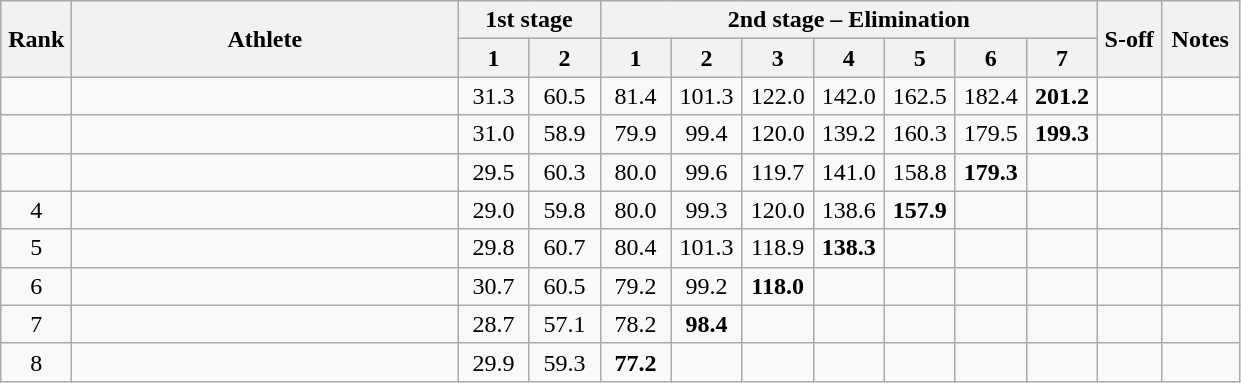<table class="wikitable" style="text-align:center">
<tr>
<th rowspan=2 width=40>Rank</th>
<th rowspan=2 width=250>Athlete</th>
<th colspan=2>1st stage</th>
<th colspan=7>2nd stage – Elimination</th>
<th rowspan=2 width=35>S-off</th>
<th rowspan=2 width=45>Notes</th>
</tr>
<tr>
<th width=40>1</th>
<th width=40>2</th>
<th width=40>1</th>
<th width=40>2</th>
<th width=40>3</th>
<th width=40>4</th>
<th width=40>5</th>
<th width=40>6</th>
<th width=40>7</th>
</tr>
<tr>
<td></td>
<td align=left></td>
<td>31.3</td>
<td>60.5</td>
<td>81.4</td>
<td>101.3</td>
<td>122.0</td>
<td>142.0</td>
<td>162.5</td>
<td>182.4</td>
<td><strong>201.2</strong></td>
<td></td>
<td></td>
</tr>
<tr>
<td></td>
<td align=left></td>
<td>31.0</td>
<td>58.9</td>
<td>79.9</td>
<td>99.4</td>
<td>120.0</td>
<td>139.2</td>
<td>160.3</td>
<td>179.5</td>
<td><strong>199.3</strong></td>
<td></td>
<td></td>
</tr>
<tr>
<td></td>
<td align=left></td>
<td>29.5</td>
<td>60.3</td>
<td>80.0</td>
<td>99.6</td>
<td>119.7</td>
<td>141.0</td>
<td>158.8</td>
<td><strong>179.3</strong></td>
<td></td>
<td></td>
<td></td>
</tr>
<tr>
<td>4</td>
<td align=left></td>
<td>29.0</td>
<td>59.8</td>
<td>80.0</td>
<td>99.3</td>
<td>120.0</td>
<td>138.6</td>
<td><strong>157.9</strong></td>
<td></td>
<td></td>
<td></td>
<td></td>
</tr>
<tr>
<td>5</td>
<td align=left></td>
<td>29.8</td>
<td>60.7</td>
<td>80.4</td>
<td>101.3</td>
<td>118.9</td>
<td><strong>138.3</strong></td>
<td></td>
<td></td>
<td></td>
<td></td>
<td></td>
</tr>
<tr>
<td>6</td>
<td align=left></td>
<td>30.7</td>
<td>60.5</td>
<td>79.2</td>
<td>99.2</td>
<td><strong>118.0</strong></td>
<td></td>
<td></td>
<td></td>
<td></td>
<td></td>
<td></td>
</tr>
<tr>
<td>7</td>
<td align=left></td>
<td>28.7</td>
<td>57.1</td>
<td>78.2</td>
<td><strong>98.4</strong></td>
<td></td>
<td></td>
<td></td>
<td></td>
<td></td>
<td></td>
<td></td>
</tr>
<tr>
<td>8</td>
<td align=left></td>
<td>29.9</td>
<td>59.3</td>
<td><strong>77.2</strong></td>
<td></td>
<td></td>
<td></td>
<td></td>
<td></td>
<td></td>
<td></td>
<td></td>
</tr>
</table>
